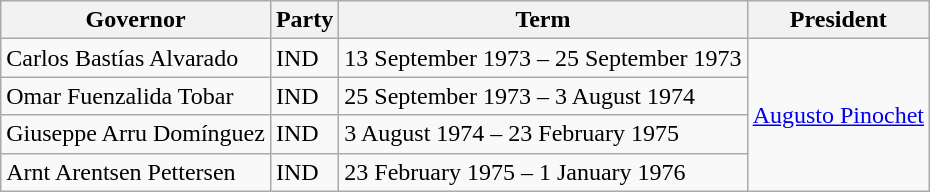<table class="wikitable" border="1" align="center">
<tr>
<th>Governor</th>
<th>Party</th>
<th>Term</th>
<th>President</th>
</tr>
<tr>
<td>Carlos Bastías Alvarado</td>
<td>IND</td>
<td>13 September 1973 – 25 September 1973</td>
<td rowspan="4"><a href='#'>Augusto Pinochet</a></td>
</tr>
<tr>
<td>Omar Fuenzalida Tobar</td>
<td>IND</td>
<td>25 September 1973 – 3 August 1974</td>
</tr>
<tr>
<td>Giuseppe Arru Domínguez</td>
<td>IND</td>
<td>3 August 1974 – 23 February 1975</td>
</tr>
<tr>
<td>Arnt Arentsen Pettersen</td>
<td>IND</td>
<td>23 February 1975 – 1 January 1976</td>
</tr>
</table>
